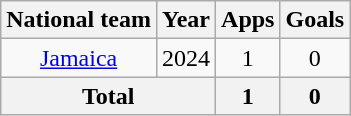<table class="wikitable" style="text-align:center">
<tr>
<th>National team</th>
<th>Year</th>
<th>Apps</th>
<th>Goals</th>
</tr>
<tr>
<td><a href='#'>Jamaica</a></td>
<td>2024</td>
<td>1</td>
<td>0</td>
</tr>
<tr>
<th colspan="2">Total</th>
<th>1</th>
<th>0</th>
</tr>
</table>
